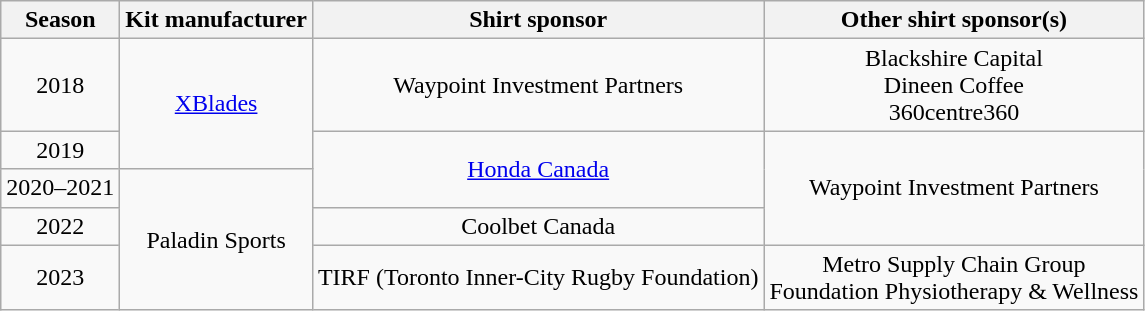<table class="wikitable" style="text-align: center">
<tr>
<th>Season</th>
<th>Kit manufacturer</th>
<th>Shirt sponsor</th>
<th>Other shirt sponsor(s)</th>
</tr>
<tr>
<td>2018</td>
<td rowspan="2"><a href='#'>XBlades</a></td>
<td>Waypoint Investment Partners</td>
<td>Blackshire Capital<br>Dineen Coffee<br>360centre360</td>
</tr>
<tr>
<td>2019</td>
<td rowspan="2"><a href='#'>Honda Canada</a></td>
<td rowspan="3">Waypoint Investment Partners</td>
</tr>
<tr>
<td>2020–2021</td>
<td rowspan="3">Paladin Sports</td>
</tr>
<tr>
<td>2022</td>
<td>Coolbet Canada</td>
</tr>
<tr>
<td>2023</td>
<td rowspan="2">TIRF (Toronto Inner-City Rugby Foundation)</td>
<td>Metro Supply Chain Group<br>Foundation Physiotherapy & Wellness</td>
</tr>
</table>
